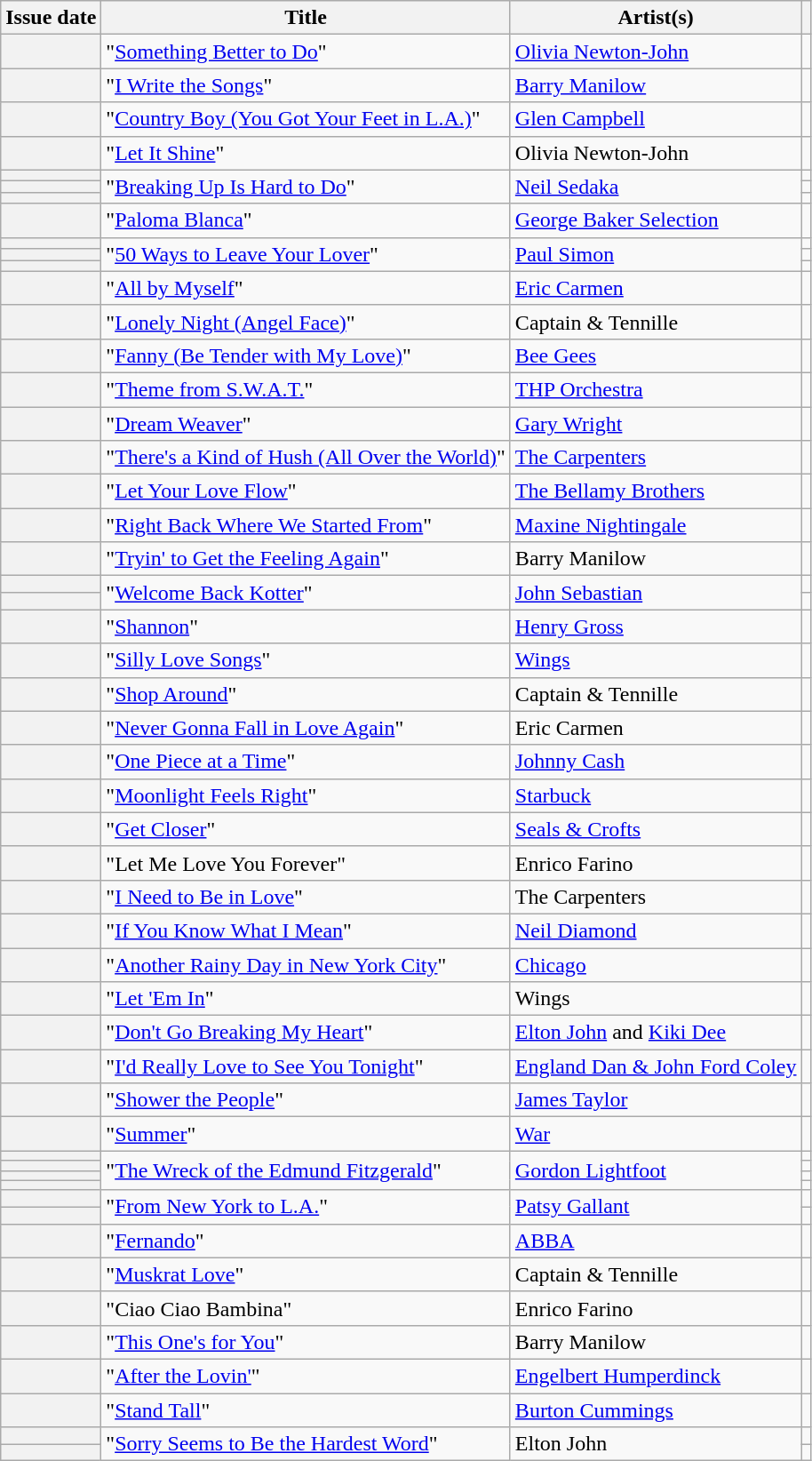<table class="wikitable sortable plainrowheaders">
<tr>
<th scope=col>Issue date</th>
<th scope=col>Title</th>
<th scope=col>Artist(s)</th>
<th scope=col class=unsortable></th>
</tr>
<tr>
<th scope=row></th>
<td>"<a href='#'>Something Better to Do</a>"</td>
<td><a href='#'>Olivia Newton-John</a></td>
<td></td>
</tr>
<tr>
<th scope=row></th>
<td>"<a href='#'>I Write the Songs</a>"</td>
<td><a href='#'>Barry Manilow</a></td>
<td align=center></td>
</tr>
<tr>
<th scope=row></th>
<td>"<a href='#'>Country Boy (You Got Your Feet in L.A.)</a>"</td>
<td><a href='#'>Glen Campbell</a></td>
<td align=center></td>
</tr>
<tr>
<th scope=row></th>
<td>"<a href='#'>Let It Shine</a>"</td>
<td>Olivia Newton-John</td>
<td align=center></td>
</tr>
<tr>
<th scope=row></th>
<td rowspan=3>"<a href='#'>Breaking Up Is Hard to Do</a>"</td>
<td rowspan=3><a href='#'>Neil Sedaka</a></td>
<td align=center></td>
</tr>
<tr>
<th scope=row></th>
<td align=center></td>
</tr>
<tr>
<th scope=row></th>
<td align=center></td>
</tr>
<tr>
<th scope=row></th>
<td>"<a href='#'>Paloma Blanca</a>"</td>
<td><a href='#'>George Baker Selection</a></td>
<td align=center></td>
</tr>
<tr>
<th scope=row></th>
<td rowspan=3>"<a href='#'>50 Ways to Leave Your Lover</a>"</td>
<td rowspan=3><a href='#'>Paul Simon</a></td>
<td align=center></td>
</tr>
<tr>
<th scope=row></th>
<td align=center></td>
</tr>
<tr>
<th scope=row></th>
<td align=center></td>
</tr>
<tr>
<th scope=row></th>
<td>"<a href='#'>All by Myself</a>"</td>
<td><a href='#'>Eric Carmen</a></td>
<td align=center></td>
</tr>
<tr>
<th scope=row></th>
<td>"<a href='#'>Lonely Night (Angel Face)</a>"</td>
<td>Captain & Tennille</td>
<td align=center></td>
</tr>
<tr>
<th scope=row></th>
<td>"<a href='#'>Fanny (Be Tender with My Love)</a>"</td>
<td><a href='#'>Bee Gees</a></td>
<td align=center></td>
</tr>
<tr>
<th scope=row></th>
<td>"<a href='#'>Theme from S.W.A.T.</a>"</td>
<td><a href='#'>THP Orchestra</a></td>
<td align=center></td>
</tr>
<tr>
<th scope=row></th>
<td>"<a href='#'>Dream Weaver</a>"</td>
<td><a href='#'>Gary Wright</a></td>
<td align=center></td>
</tr>
<tr>
<th scope=row></th>
<td>"<a href='#'>There's a Kind of Hush (All Over the World)</a>"</td>
<td><a href='#'>The Carpenters</a></td>
<td align=center></td>
</tr>
<tr>
<th scope=row></th>
<td>"<a href='#'>Let Your Love Flow</a>"</td>
<td><a href='#'>The Bellamy Brothers</a></td>
<td align=center></td>
</tr>
<tr>
<th scope=row></th>
<td>"<a href='#'>Right Back Where We Started From</a>"</td>
<td><a href='#'>Maxine Nightingale</a></td>
<td align=center></td>
</tr>
<tr>
<th scope=row></th>
<td>"<a href='#'>Tryin' to Get the Feeling Again</a>"</td>
<td>Barry Manilow</td>
<td align=center></td>
</tr>
<tr>
<th scope=row></th>
<td rowspan=2>"<a href='#'>Welcome Back Kotter</a>"</td>
<td rowspan=2><a href='#'>John Sebastian</a></td>
<td align=center></td>
</tr>
<tr>
<th scope=row></th>
<td align=center></td>
</tr>
<tr>
<th scope=row></th>
<td>"<a href='#'>Shannon</a>"</td>
<td><a href='#'>Henry Gross</a></td>
<td align=center></td>
</tr>
<tr>
<th scope=row></th>
<td>"<a href='#'>Silly Love Songs</a>"</td>
<td><a href='#'>Wings</a></td>
<td align=center></td>
</tr>
<tr>
<th scope=row></th>
<td>"<a href='#'>Shop Around</a>"</td>
<td>Captain & Tennille</td>
<td align=center></td>
</tr>
<tr>
<th scope=row></th>
<td>"<a href='#'>Never Gonna Fall in Love Again</a>"</td>
<td>Eric Carmen</td>
<td align=center></td>
</tr>
<tr>
<th scope=row></th>
<td>"<a href='#'>One Piece at a Time</a>"</td>
<td><a href='#'>Johnny Cash</a></td>
<td align=center></td>
</tr>
<tr>
<th scope=row></th>
<td>"<a href='#'>Moonlight Feels Right</a>"</td>
<td><a href='#'>Starbuck</a></td>
<td align=center></td>
</tr>
<tr>
<th scope=row></th>
<td>"<a href='#'>Get Closer</a>"</td>
<td><a href='#'>Seals & Crofts</a></td>
<td align=center></td>
</tr>
<tr>
<th scope=row></th>
<td>"Let Me Love You Forever"</td>
<td>Enrico Farino</td>
<td align=center></td>
</tr>
<tr>
<th scope=row></th>
<td>"<a href='#'>I Need to Be in Love</a>"</td>
<td>The Carpenters</td>
<td align=center></td>
</tr>
<tr>
<th scope=row></th>
<td>"<a href='#'>If You Know What I Mean</a>"</td>
<td><a href='#'>Neil Diamond</a></td>
<td align=center></td>
</tr>
<tr>
<th scope=row></th>
<td>"<a href='#'>Another Rainy Day in New York City</a>"</td>
<td><a href='#'>Chicago</a></td>
<td align=center></td>
</tr>
<tr>
<th scope=row></th>
<td>"<a href='#'>Let 'Em In</a>"</td>
<td>Wings</td>
<td align=center></td>
</tr>
<tr>
<th scope=row></th>
<td>"<a href='#'>Don't Go Breaking My Heart</a>"</td>
<td><a href='#'>Elton John</a> and <a href='#'>Kiki Dee</a></td>
<td align=center></td>
</tr>
<tr>
<th scope=row></th>
<td>"<a href='#'>I'd Really Love to See You Tonight</a>"</td>
<td><a href='#'>England Dan & John Ford Coley</a></td>
<td align=center></td>
</tr>
<tr>
<th scope=row></th>
<td>"<a href='#'>Shower the People</a>"</td>
<td><a href='#'>James Taylor</a></td>
<td align=center></td>
</tr>
<tr>
<th scope=row></th>
<td>"<a href='#'>Summer</a>"</td>
<td><a href='#'>War</a></td>
<td align=center></td>
</tr>
<tr>
<th scope=row></th>
<td rowspan=4>"<a href='#'>The Wreck of the Edmund Fitzgerald</a>"</td>
<td rowspan=4><a href='#'>Gordon Lightfoot</a></td>
<td align=center></td>
</tr>
<tr>
<th scope=row></th>
<td align=center></td>
</tr>
<tr>
<th scope=row></th>
<td align=center></td>
</tr>
<tr>
<th scope=row></th>
<td align=center></td>
</tr>
<tr>
<th scope=row></th>
<td rowspan=2>"<a href='#'>From New York to L.A.</a>"</td>
<td rowspan=2><a href='#'>Patsy Gallant</a></td>
<td align=center></td>
</tr>
<tr>
<th scope=row></th>
<td align=center></td>
</tr>
<tr>
<th scope=row></th>
<td>"<a href='#'>Fernando</a>"</td>
<td><a href='#'>ABBA</a></td>
<td align=center></td>
</tr>
<tr>
<th scope=row></th>
<td>"<a href='#'>Muskrat Love</a>"</td>
<td>Captain & Tennille</td>
<td align=center></td>
</tr>
<tr>
<th scope=row></th>
<td>"Ciao Ciao Bambina"</td>
<td>Enrico Farino</td>
<td align=center></td>
</tr>
<tr>
<th scope=row></th>
<td>"<a href='#'>This One's for You</a>"</td>
<td>Barry Manilow</td>
<td align=center></td>
</tr>
<tr>
<th scope=row></th>
<td>"<a href='#'>After the Lovin'</a>"</td>
<td><a href='#'>Engelbert Humperdinck</a></td>
<td align=center></td>
</tr>
<tr>
<th scope=row></th>
<td>"<a href='#'>Stand Tall</a>"</td>
<td><a href='#'>Burton Cummings</a></td>
<td align=center></td>
</tr>
<tr>
<th scope=row></th>
<td rowspan=2>"<a href='#'>Sorry Seems to Be the Hardest Word</a>"</td>
<td rowspan=2>Elton John</td>
<td align=center></td>
</tr>
<tr>
<th scope=row></th>
<td align=center></td>
</tr>
</table>
